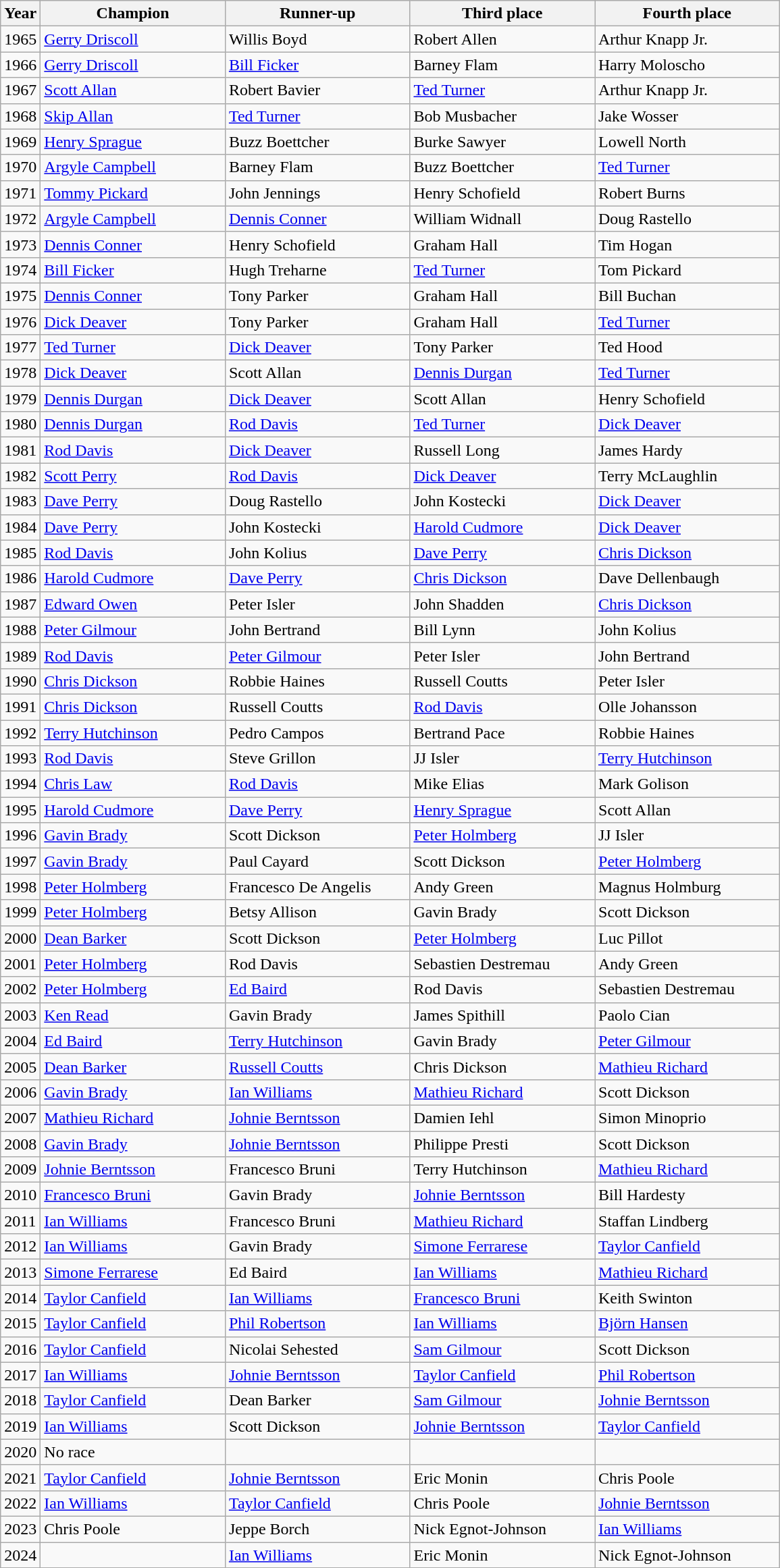<table class="wikitable">
<tr>
<th>Year</th>
<th style="width:175px;">Champion</th>
<th style="width:175px;">Runner-up</th>
<th style="width:175px;">Third place</th>
<th style="width:175px;">Fourth place</th>
</tr>
<tr>
<td>1965</td>
<td> <a href='#'>Gerry Driscoll</a></td>
<td> Willis Boyd</td>
<td> Robert Allen</td>
<td> Arthur Knapp Jr.</td>
</tr>
<tr>
<td>1966</td>
<td> <a href='#'>Gerry Driscoll</a></td>
<td> <a href='#'>Bill Ficker</a></td>
<td> Barney Flam</td>
<td> Harry Moloscho</td>
</tr>
<tr>
<td>1967</td>
<td> <a href='#'>Scott Allan</a></td>
<td> Robert Bavier</td>
<td> <a href='#'>Ted Turner</a></td>
<td> Arthur Knapp Jr.</td>
</tr>
<tr>
<td>1968</td>
<td> <a href='#'>Skip Allan</a></td>
<td> <a href='#'>Ted Turner</a></td>
<td> Bob Musbacher</td>
<td> Jake Wosser</td>
</tr>
<tr>
<td>1969</td>
<td> <a href='#'>Henry Sprague</a></td>
<td> Buzz Boettcher</td>
<td> Burke Sawyer</td>
<td> Lowell North</td>
</tr>
<tr>
<td>1970</td>
<td> <a href='#'>Argyle Campbell</a></td>
<td> Barney Flam</td>
<td> Buzz Boettcher</td>
<td> <a href='#'>Ted Turner</a></td>
</tr>
<tr>
<td>1971</td>
<td> <a href='#'>Tommy Pickard</a></td>
<td> John Jennings</td>
<td> Henry Schofield</td>
<td> Robert Burns</td>
</tr>
<tr>
<td>1972</td>
<td> <a href='#'>Argyle Campbell</a></td>
<td> <a href='#'>Dennis Conner</a></td>
<td> William Widnall</td>
<td> Doug Rastello</td>
</tr>
<tr>
<td>1973</td>
<td> <a href='#'>Dennis Conner</a></td>
<td> Henry Schofield</td>
<td> Graham Hall</td>
<td> Tim Hogan</td>
</tr>
<tr>
<td>1974</td>
<td> <a href='#'>Bill Ficker</a></td>
<td> Hugh Treharne</td>
<td> <a href='#'>Ted Turner</a></td>
<td> Tom Pickard</td>
</tr>
<tr>
<td>1975</td>
<td> <a href='#'>Dennis Conner</a></td>
<td> Tony Parker</td>
<td> Graham Hall</td>
<td> Bill Buchan</td>
</tr>
<tr>
<td>1976</td>
<td> <a href='#'>Dick Deaver</a></td>
<td> Tony Parker</td>
<td> Graham Hall</td>
<td> <a href='#'>Ted Turner</a></td>
</tr>
<tr>
<td>1977</td>
<td> <a href='#'>Ted Turner</a></td>
<td> <a href='#'>Dick Deaver</a></td>
<td> Tony Parker</td>
<td> Ted Hood</td>
</tr>
<tr>
<td>1978</td>
<td> <a href='#'>Dick Deaver</a></td>
<td> Scott Allan</td>
<td> <a href='#'>Dennis Durgan</a></td>
<td> <a href='#'>Ted Turner</a></td>
</tr>
<tr>
<td>1979</td>
<td> <a href='#'>Dennis Durgan</a></td>
<td> <a href='#'>Dick Deaver</a></td>
<td> Scott Allan</td>
<td> Henry Schofield</td>
</tr>
<tr>
<td>1980</td>
<td> <a href='#'>Dennis Durgan</a></td>
<td> <a href='#'>Rod Davis</a></td>
<td> <a href='#'>Ted Turner</a></td>
<td> <a href='#'>Dick Deaver</a></td>
</tr>
<tr>
<td>1981</td>
<td> <a href='#'>Rod Davis</a></td>
<td> <a href='#'>Dick Deaver</a></td>
<td> Russell Long</td>
<td> James Hardy</td>
</tr>
<tr>
<td>1982</td>
<td> <a href='#'>Scott Perry</a></td>
<td> <a href='#'>Rod Davis</a></td>
<td> <a href='#'>Dick Deaver</a></td>
<td>Terry McLaughlin</td>
</tr>
<tr>
<td>1983</td>
<td> <a href='#'>Dave Perry</a></td>
<td> Doug Rastello</td>
<td> John Kostecki</td>
<td> <a href='#'>Dick Deaver</a></td>
</tr>
<tr>
<td>1984</td>
<td> <a href='#'>Dave Perry</a></td>
<td> John Kostecki</td>
<td> <a href='#'>Harold Cudmore</a></td>
<td> <a href='#'>Dick Deaver</a></td>
</tr>
<tr>
<td>1985</td>
<td> <a href='#'>Rod Davis</a></td>
<td> John Kolius</td>
<td> <a href='#'>Dave Perry</a></td>
<td> <a href='#'>Chris Dickson</a></td>
</tr>
<tr>
<td>1986</td>
<td> <a href='#'>Harold Cudmore</a></td>
<td> <a href='#'>Dave Perry</a></td>
<td> <a href='#'>Chris Dickson</a></td>
<td> Dave Dellenbaugh</td>
</tr>
<tr>
<td>1987</td>
<td> <a href='#'>Edward Owen</a></td>
<td> Peter Isler</td>
<td> John Shadden</td>
<td> <a href='#'>Chris Dickson</a></td>
</tr>
<tr>
<td>1988</td>
<td> <a href='#'>Peter Gilmour</a></td>
<td> John Bertrand</td>
<td> Bill Lynn</td>
<td> John Kolius</td>
</tr>
<tr>
<td>1989</td>
<td> <a href='#'>Rod Davis</a></td>
<td> <a href='#'>Peter Gilmour</a></td>
<td> Peter Isler</td>
<td> John Bertrand</td>
</tr>
<tr>
<td>1990</td>
<td> <a href='#'>Chris Dickson</a></td>
<td> Robbie Haines</td>
<td> Russell Coutts</td>
<td> Peter Isler</td>
</tr>
<tr>
<td>1991</td>
<td> <a href='#'>Chris Dickson</a></td>
<td> Russell Coutts</td>
<td> <a href='#'>Rod Davis</a></td>
<td> Olle Johansson</td>
</tr>
<tr>
<td>1992</td>
<td> <a href='#'>Terry Hutchinson</a></td>
<td>Pedro Campos</td>
<td> Bertrand Pace</td>
<td> Robbie Haines</td>
</tr>
<tr>
<td>1993</td>
<td> <a href='#'>Rod Davis</a></td>
<td> Steve Grillon</td>
<td> JJ Isler</td>
<td> <a href='#'>Terry Hutchinson</a></td>
</tr>
<tr>
<td>1994</td>
<td> <a href='#'>Chris Law</a></td>
<td> <a href='#'>Rod Davis</a></td>
<td> Mike Elias</td>
<td> Mark Golison</td>
</tr>
<tr>
<td>1995</td>
<td> <a href='#'>Harold Cudmore</a></td>
<td> <a href='#'>Dave Perry</a></td>
<td> <a href='#'>Henry Sprague</a></td>
<td> Scott Allan</td>
</tr>
<tr>
<td>1996</td>
<td> <a href='#'>Gavin Brady</a></td>
<td> Scott Dickson</td>
<td> <a href='#'>Peter Holmberg</a></td>
<td> JJ Isler</td>
</tr>
<tr>
<td>1997</td>
<td> <a href='#'>Gavin Brady</a></td>
<td> Paul Cayard</td>
<td> Scott Dickson</td>
<td> <a href='#'>Peter Holmberg</a></td>
</tr>
<tr>
<td>1998</td>
<td> <a href='#'>Peter Holmberg</a></td>
<td> Francesco De Angelis</td>
<td> Andy Green</td>
<td>Magnus Holmburg</td>
</tr>
<tr>
<td>1999</td>
<td> <a href='#'>Peter Holmberg</a></td>
<td> Betsy Allison</td>
<td> Gavin Brady</td>
<td> Scott Dickson</td>
</tr>
<tr>
<td>2000</td>
<td> <a href='#'>Dean Barker</a></td>
<td> Scott Dickson</td>
<td> <a href='#'>Peter Holmberg</a></td>
<td> Luc Pillot</td>
</tr>
<tr>
<td>2001</td>
<td> <a href='#'>Peter Holmberg</a></td>
<td> Rod Davis</td>
<td> Sebastien Destremau</td>
<td> Andy Green</td>
</tr>
<tr>
<td>2002</td>
<td> <a href='#'>Peter Holmberg</a></td>
<td> <a href='#'>Ed Baird</a></td>
<td> Rod Davis</td>
<td> Sebastien Destremau</td>
</tr>
<tr>
<td>2003</td>
<td> <a href='#'>Ken Read</a></td>
<td> Gavin Brady</td>
<td> James Spithill</td>
<td> Paolo Cian</td>
</tr>
<tr>
<td>2004</td>
<td> <a href='#'>Ed Baird</a></td>
<td> <a href='#'>Terry Hutchinson</a></td>
<td> Gavin Brady</td>
<td> <a href='#'>Peter Gilmour</a></td>
</tr>
<tr>
<td>2005</td>
<td> <a href='#'>Dean Barker</a></td>
<td> <a href='#'>Russell Coutts</a></td>
<td> Chris Dickson</td>
<td> <a href='#'>Mathieu Richard</a></td>
</tr>
<tr>
<td>2006</td>
<td> <a href='#'>Gavin Brady</a></td>
<td> <a href='#'>Ian Williams</a></td>
<td> <a href='#'>Mathieu Richard</a></td>
<td> Scott Dickson</td>
</tr>
<tr>
<td>2007</td>
<td> <a href='#'>Mathieu Richard</a></td>
<td> <a href='#'>Johnie Berntsson</a></td>
<td> Damien Iehl</td>
<td> Simon Minoprio</td>
</tr>
<tr>
<td>2008</td>
<td> <a href='#'>Gavin Brady</a></td>
<td> <a href='#'>Johnie Berntsson</a></td>
<td> Philippe Presti</td>
<td> Scott Dickson</td>
</tr>
<tr>
<td>2009</td>
<td> <a href='#'>Johnie Berntsson</a></td>
<td> Francesco Bruni</td>
<td> Terry Hutchinson</td>
<td> <a href='#'>Mathieu Richard</a></td>
</tr>
<tr>
<td>2010</td>
<td> <a href='#'>Francesco Bruni</a></td>
<td> Gavin Brady</td>
<td> <a href='#'>Johnie Berntsson</a></td>
<td> Bill Hardesty</td>
</tr>
<tr>
<td>2011</td>
<td> <a href='#'>Ian Williams</a></td>
<td> Francesco Bruni</td>
<td> <a href='#'>Mathieu Richard</a></td>
<td>Staffan Lindberg</td>
</tr>
<tr>
<td>2012</td>
<td> <a href='#'>Ian Williams</a></td>
<td> Gavin Brady</td>
<td> <a href='#'>Simone Ferrarese</a></td>
<td> <a href='#'>Taylor Canfield</a></td>
</tr>
<tr>
<td>2013</td>
<td> <a href='#'>Simone Ferrarese</a></td>
<td> Ed Baird</td>
<td> <a href='#'>Ian Williams</a></td>
<td> <a href='#'>Mathieu Richard</a></td>
</tr>
<tr>
<td>2014</td>
<td> <a href='#'>Taylor Canfield</a></td>
<td> <a href='#'>Ian Williams</a></td>
<td> <a href='#'>Francesco Bruni</a></td>
<td> Keith Swinton</td>
</tr>
<tr>
<td>2015</td>
<td> <a href='#'>Taylor Canfield</a></td>
<td> <a href='#'>Phil Robertson</a></td>
<td> <a href='#'>Ian Williams</a></td>
<td> <a href='#'>Björn Hansen</a></td>
</tr>
<tr>
<td>2016</td>
<td> <a href='#'>Taylor Canfield</a></td>
<td>Nicolai Sehested</td>
<td> <a href='#'>Sam Gilmour</a></td>
<td> Scott Dickson</td>
</tr>
<tr>
<td>2017</td>
<td> <a href='#'>Ian Williams</a></td>
<td> <a href='#'>Johnie Berntsson</a></td>
<td> <a href='#'>Taylor Canfield</a></td>
<td> <a href='#'>Phil Robertson</a></td>
</tr>
<tr>
<td>2018</td>
<td> <a href='#'>Taylor Canfield</a></td>
<td> Dean Barker</td>
<td> <a href='#'>Sam Gilmour</a></td>
<td> <a href='#'>Johnie Berntsson</a></td>
</tr>
<tr>
<td>2019</td>
<td> <a href='#'>Ian Williams</a></td>
<td> Scott Dickson</td>
<td> <a href='#'>Johnie Berntsson</a></td>
<td> <a href='#'>Taylor Canfield</a></td>
</tr>
<tr>
<td>2020</td>
<td>No race</td>
<td></td>
<td></td>
<td></td>
</tr>
<tr>
<td>2021</td>
<td> <a href='#'>Taylor Canfield</a></td>
<td> <a href='#'>Johnie Berntsson</a></td>
<td>Eric Monin</td>
<td> Chris Poole</td>
</tr>
<tr>
<td>2022</td>
<td> <a href='#'>Ian Williams</a></td>
<td> <a href='#'>Taylor Canfield</a></td>
<td> Chris Poole</td>
<td> <a href='#'>Johnie Berntsson</a></td>
</tr>
<tr>
<td>2023</td>
<td> Chris Poole</td>
<td>Jeppe Borch</td>
<td> Nick Egnot-Johnson</td>
<td> <a href='#'>Ian Williams</a></td>
</tr>
<tr>
<td>2024</td>
<td> </td>
<td> <a href='#'>Ian Williams</a></td>
<td>Eric Monin</td>
<td> Nick Egnot-Johnson</td>
</tr>
</table>
